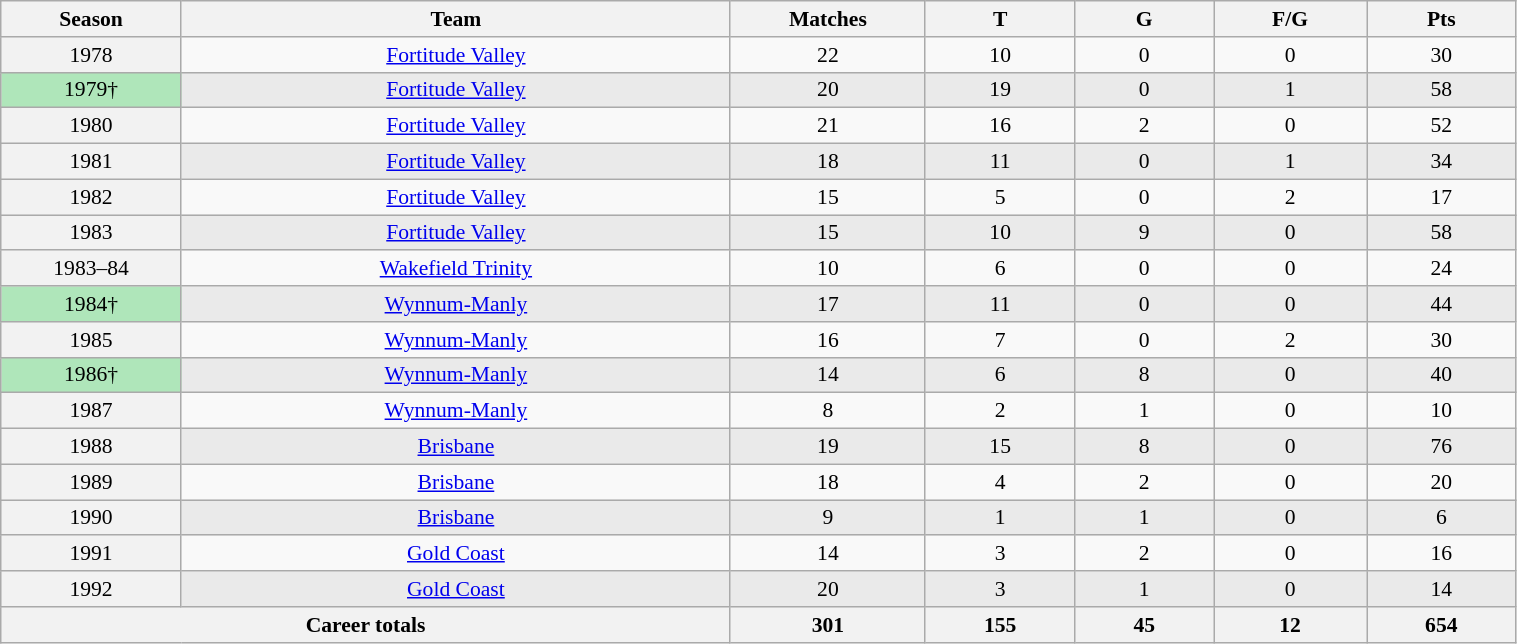<table class="wikitable sortable" style="font-size:90%; text-align:center; width:80%;">
<tr>
<th width="2%">Season</th>
<th width="8%">Team</th>
<th width="2%">Matches</th>
<th width="2%">T</th>
<th width="2%">G</th>
<th width="2%">F/G</th>
<th width="2%">Pts</th>
</tr>
<tr>
<th scope="row" style="text-align:center; font-weight:normal">1978</th>
<td> <a href='#'>Fortitude Valley</a></td>
<td>22</td>
<td>10</td>
<td>0</td>
<td>0</td>
<td>30</td>
</tr>
<tr style="background:#eaeaea;">
<th scope="row" style="text-align:center; font-weight:normal; background:#afe6ba;">1979†</th>
<td> <a href='#'>Fortitude Valley</a></td>
<td>20</td>
<td>19</td>
<td>0</td>
<td>1</td>
<td>58</td>
</tr>
<tr>
<th scope="row" style="text-align:center; font-weight:normal">1980</th>
<td> <a href='#'>Fortitude Valley</a></td>
<td>21</td>
<td>16</td>
<td>2</td>
<td>0</td>
<td>52</td>
</tr>
<tr style="background:#eaeaea;">
<th scope="row" style="text-align:center; font-weight:normal">1981</th>
<td> <a href='#'>Fortitude Valley</a></td>
<td>18</td>
<td>11</td>
<td>0</td>
<td>1</td>
<td>34</td>
</tr>
<tr>
<th scope="row" style="text-align:center; font-weight:normal">1982</th>
<td> <a href='#'>Fortitude Valley</a></td>
<td>15</td>
<td>5</td>
<td>0</td>
<td>2</td>
<td>17</td>
</tr>
<tr style="background:#eaeaea;">
<th scope="row" style="text-align:center; font-weight:normal">1983</th>
<td> <a href='#'>Fortitude Valley</a></td>
<td>15</td>
<td>10</td>
<td>9</td>
<td>0</td>
<td>58</td>
</tr>
<tr>
<th scope="row" style="text-align:center; font-weight:normal">1983–84</th>
<td> <a href='#'>Wakefield Trinity</a></td>
<td>10</td>
<td>6</td>
<td>0</td>
<td>0</td>
<td>24</td>
</tr>
<tr style="background:#eaeaea;">
<th scope="row" style="text-align:center; font-weight:normal; background:#afe6ba;">1984†</th>
<td> <a href='#'>Wynnum-Manly</a></td>
<td>17</td>
<td>11</td>
<td>0</td>
<td>0</td>
<td>44</td>
</tr>
<tr>
<th scope="row" style="text-align:center; font-weight:normal">1985</th>
<td> <a href='#'>Wynnum-Manly</a></td>
<td>16</td>
<td>7</td>
<td>0</td>
<td>2</td>
<td>30</td>
</tr>
<tr style="background:#eaeaea;">
<th scope="row" style="text-align:center; font-weight:normal; background:#afe6ba;">1986†</th>
<td> <a href='#'>Wynnum-Manly</a></td>
<td>14</td>
<td>6</td>
<td>8</td>
<td>0</td>
<td>40</td>
</tr>
<tr>
<th scope="row" style="text-align:center; font-weight:normal">1987</th>
<td> <a href='#'>Wynnum-Manly</a></td>
<td>8</td>
<td>2</td>
<td>1</td>
<td>0</td>
<td>10</td>
</tr>
<tr style="background:#eaeaea;">
<th scope="row" style="text-align:center; font-weight:normal">1988</th>
<td style="text-align:center;"> <a href='#'>Brisbane</a></td>
<td>19</td>
<td>15</td>
<td>8</td>
<td>0</td>
<td>76</td>
</tr>
<tr>
<th scope="row" style="text-align:center; font-weight:normal">1989</th>
<td style="text-align:center;"> <a href='#'>Brisbane</a></td>
<td>18</td>
<td>4</td>
<td>2</td>
<td>0</td>
<td>20</td>
</tr>
<tr style="background:#eaeaea;">
<th scope="row" style="text-align:center; font-weight:normal">1990</th>
<td> <a href='#'>Brisbane</a></td>
<td>9</td>
<td>1</td>
<td>1</td>
<td>0</td>
<td>6</td>
</tr>
<tr>
<th scope="row" style="text-align:center; font-weight:normal">1991</th>
<td> <a href='#'>Gold Coast</a></td>
<td>14</td>
<td>3</td>
<td>2</td>
<td>0</td>
<td>16</td>
</tr>
<tr style="background:#eaeaea;">
<th scope="row" style="text-align:center; font-weight:normal">1992</th>
<td> <a href='#'>Gold Coast</a></td>
<td>20</td>
<td>3</td>
<td>1</td>
<td>0</td>
<td>14</td>
</tr>
<tr class="sortbottom">
<th colspan="2">Career totals</th>
<th>301</th>
<th>155</th>
<th>45</th>
<th>12</th>
<th>654</th>
</tr>
</table>
